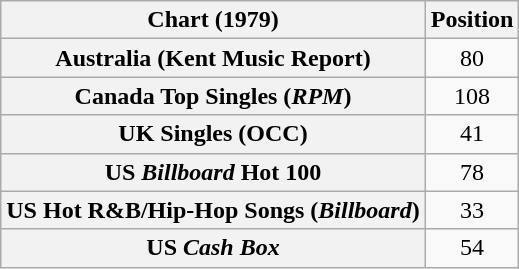<table class="wikitable sortable plainrowheaders">
<tr>
<th scope="col">Chart (1979)</th>
<th scope="col">Position</th>
</tr>
<tr>
<th scope="row">Australia (Kent Music Report)</th>
<td style="text-align:center;">80</td>
</tr>
<tr>
<th scope="row">Canada Top Singles (<em>RPM</em>)</th>
<td style="text-align:center;">108</td>
</tr>
<tr>
<th scope="row">UK Singles (OCC)</th>
<td style="text-align:center;">41</td>
</tr>
<tr>
<th scope="row">US <em>Billboard</em> Hot 100</th>
<td style="text-align:center;">78</td>
</tr>
<tr>
<th scope="row">US Hot R&B/Hip-Hop Songs (<em>Billboard</em>)</th>
<td style="text-align:center;">33</td>
</tr>
<tr>
<th scope="row">US <em>Cash Box</em></th>
<td style="text-align:center;">54</td>
</tr>
</table>
